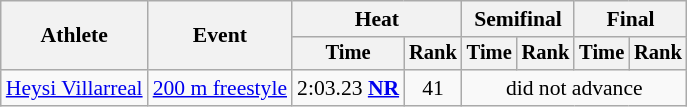<table class=wikitable style="font-size:90%">
<tr>
<th rowspan="2">Athlete</th>
<th rowspan="2">Event</th>
<th colspan="2">Heat</th>
<th colspan="2">Semifinal</th>
<th colspan="2">Final</th>
</tr>
<tr style="font-size:95%">
<th>Time</th>
<th>Rank</th>
<th>Time</th>
<th>Rank</th>
<th>Time</th>
<th>Rank</th>
</tr>
<tr align=center>
<td align=left><a href='#'>Heysi Villarreal</a></td>
<td align=left><a href='#'>200 m freestyle</a></td>
<td>2:03.23 <strong><a href='#'>NR</a></strong></td>
<td>41</td>
<td colspan=4>did not advance</td>
</tr>
</table>
